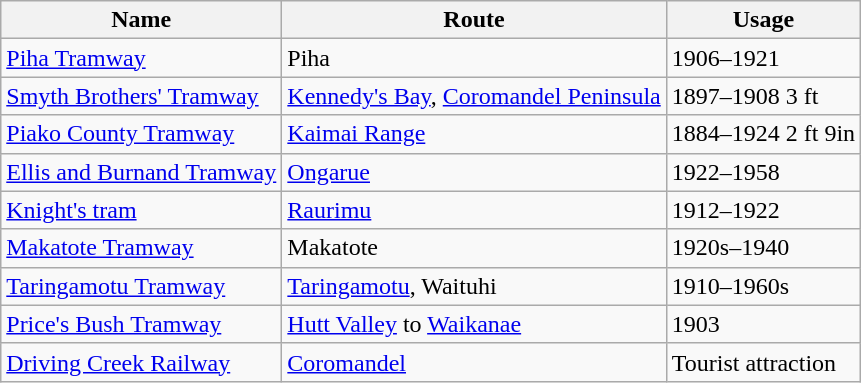<table class="wikitable">
<tr>
<th>Name</th>
<th>Route</th>
<th>Usage</th>
</tr>
<tr>
<td><a href='#'>Piha Tramway</a></td>
<td>Piha</td>
<td>1906–1921</td>
</tr>
<tr>
<td><a href='#'>Smyth Brothers' Tramway</a></td>
<td><a href='#'>Kennedy's Bay</a>, <a href='#'>Coromandel Peninsula</a></td>
<td>1897–1908 3 ft</td>
</tr>
<tr>
<td><a href='#'>Piako County Tramway</a></td>
<td><a href='#'>Kaimai Range</a></td>
<td>1884–1924 2 ft 9in</td>
</tr>
<tr>
<td><a href='#'>Ellis and Burnand Tramway</a></td>
<td><a href='#'>Ongarue</a></td>
<td>1922–1958</td>
</tr>
<tr>
<td><a href='#'>Knight's tram</a></td>
<td><a href='#'>Raurimu</a></td>
<td>1912–1922</td>
</tr>
<tr>
<td><a href='#'>Makatote Tramway</a></td>
<td>Makatote</td>
<td>1920s–1940</td>
</tr>
<tr>
<td><a href='#'>Taringamotu Tramway</a></td>
<td><a href='#'>Taringamotu</a>, Waituhi</td>
<td>1910–1960s</td>
</tr>
<tr>
<td><a href='#'>Price's Bush Tramway</a></td>
<td><a href='#'>Hutt Valley</a> to <a href='#'>Waikanae</a></td>
<td>1903</td>
</tr>
<tr>
<td><a href='#'>Driving Creek Railway</a></td>
<td><a href='#'>Coromandel</a></td>
<td>Tourist attraction</td>
</tr>
</table>
